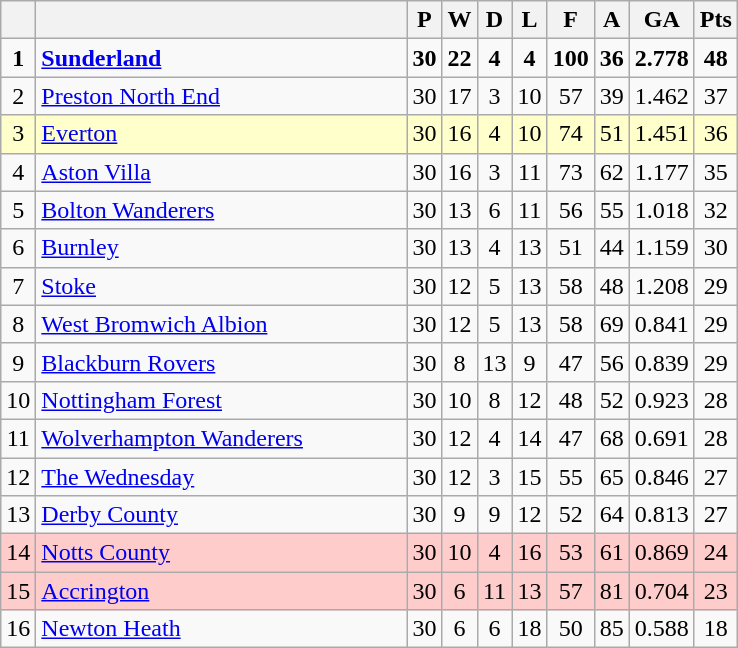<table class="wikitable" style="text-align:center">
<tr>
<th></th>
<th style="width:15em"></th>
<th>P</th>
<th>W</th>
<th>D</th>
<th>L</th>
<th>F</th>
<th>A</th>
<th>GA</th>
<th>Pts</th>
</tr>
<tr>
<td><strong>1</strong></td>
<td align="left"><strong><a href='#'>Sunderland</a></strong></td>
<td><strong>30</strong></td>
<td><strong>22</strong></td>
<td><strong>4</strong></td>
<td><strong>4</strong></td>
<td><strong>100</strong></td>
<td><strong>36</strong></td>
<td><strong>2.778</strong></td>
<td><strong>48</strong></td>
</tr>
<tr>
<td>2</td>
<td align="left"><a href='#'>Preston North End</a></td>
<td>30</td>
<td>17</td>
<td>3</td>
<td>10</td>
<td>57</td>
<td>39</td>
<td>1.462</td>
<td>37</td>
</tr>
<tr style="background:#ffffcc;">
<td>3</td>
<td align="left"><a href='#'>Everton</a></td>
<td>30</td>
<td>16</td>
<td>4</td>
<td>10</td>
<td>74</td>
<td>51</td>
<td>1.451</td>
<td>36</td>
</tr>
<tr>
<td>4</td>
<td align="left"><a href='#'>Aston Villa</a></td>
<td>30</td>
<td>16</td>
<td>3</td>
<td>11</td>
<td>73</td>
<td>62</td>
<td>1.177</td>
<td>35</td>
</tr>
<tr>
<td>5</td>
<td align="left"><a href='#'>Bolton Wanderers</a></td>
<td>30</td>
<td>13</td>
<td>6</td>
<td>11</td>
<td>56</td>
<td>55</td>
<td>1.018</td>
<td>32</td>
</tr>
<tr>
<td>6</td>
<td align="left"><a href='#'>Burnley</a></td>
<td>30</td>
<td>13</td>
<td>4</td>
<td>13</td>
<td>51</td>
<td>44</td>
<td>1.159</td>
<td>30</td>
</tr>
<tr>
<td>7</td>
<td align="left"><a href='#'>Stoke</a></td>
<td>30</td>
<td>12</td>
<td>5</td>
<td>13</td>
<td>58</td>
<td>48</td>
<td>1.208</td>
<td>29</td>
</tr>
<tr>
<td>8</td>
<td align="left"><a href='#'>West Bromwich Albion</a></td>
<td>30</td>
<td>12</td>
<td>5</td>
<td>13</td>
<td>58</td>
<td>69</td>
<td>0.841</td>
<td>29</td>
</tr>
<tr>
<td>9</td>
<td align="left"><a href='#'>Blackburn Rovers</a></td>
<td>30</td>
<td>8</td>
<td>13</td>
<td>9</td>
<td>47</td>
<td>56</td>
<td>0.839</td>
<td>29</td>
</tr>
<tr>
<td>10</td>
<td align="left"><a href='#'>Nottingham Forest</a></td>
<td>30</td>
<td>10</td>
<td>8</td>
<td>12</td>
<td>48</td>
<td>52</td>
<td>0.923</td>
<td>28</td>
</tr>
<tr>
<td>11</td>
<td align="left"><a href='#'>Wolverhampton Wanderers</a></td>
<td>30</td>
<td>12</td>
<td>4</td>
<td>14</td>
<td>47</td>
<td>68</td>
<td>0.691</td>
<td>28</td>
</tr>
<tr>
<td>12</td>
<td align="left"><a href='#'>The Wednesday</a></td>
<td>30</td>
<td>12</td>
<td>3</td>
<td>15</td>
<td>55</td>
<td>65</td>
<td>0.846</td>
<td>27</td>
</tr>
<tr>
<td>13</td>
<td align="left"><a href='#'>Derby County</a></td>
<td>30</td>
<td>9</td>
<td>9</td>
<td>12</td>
<td>52</td>
<td>64</td>
<td>0.813</td>
<td>27</td>
</tr>
<tr style="background:#ffcccc;">
<td>14</td>
<td align="left"><a href='#'>Notts County</a></td>
<td>30</td>
<td>10</td>
<td>4</td>
<td>16</td>
<td>53</td>
<td>61</td>
<td>0.869</td>
<td>24</td>
</tr>
<tr style="background:#ffcccc;">
<td>15</td>
<td align="left"><a href='#'>Accrington</a></td>
<td>30</td>
<td>6</td>
<td>11</td>
<td>13</td>
<td>57</td>
<td>81</td>
<td>0.704</td>
<td>23</td>
</tr>
<tr>
<td>16</td>
<td align="left"><a href='#'>Newton Heath</a></td>
<td>30</td>
<td>6</td>
<td>6</td>
<td>18</td>
<td>50</td>
<td>85</td>
<td>0.588</td>
<td>18</td>
</tr>
</table>
